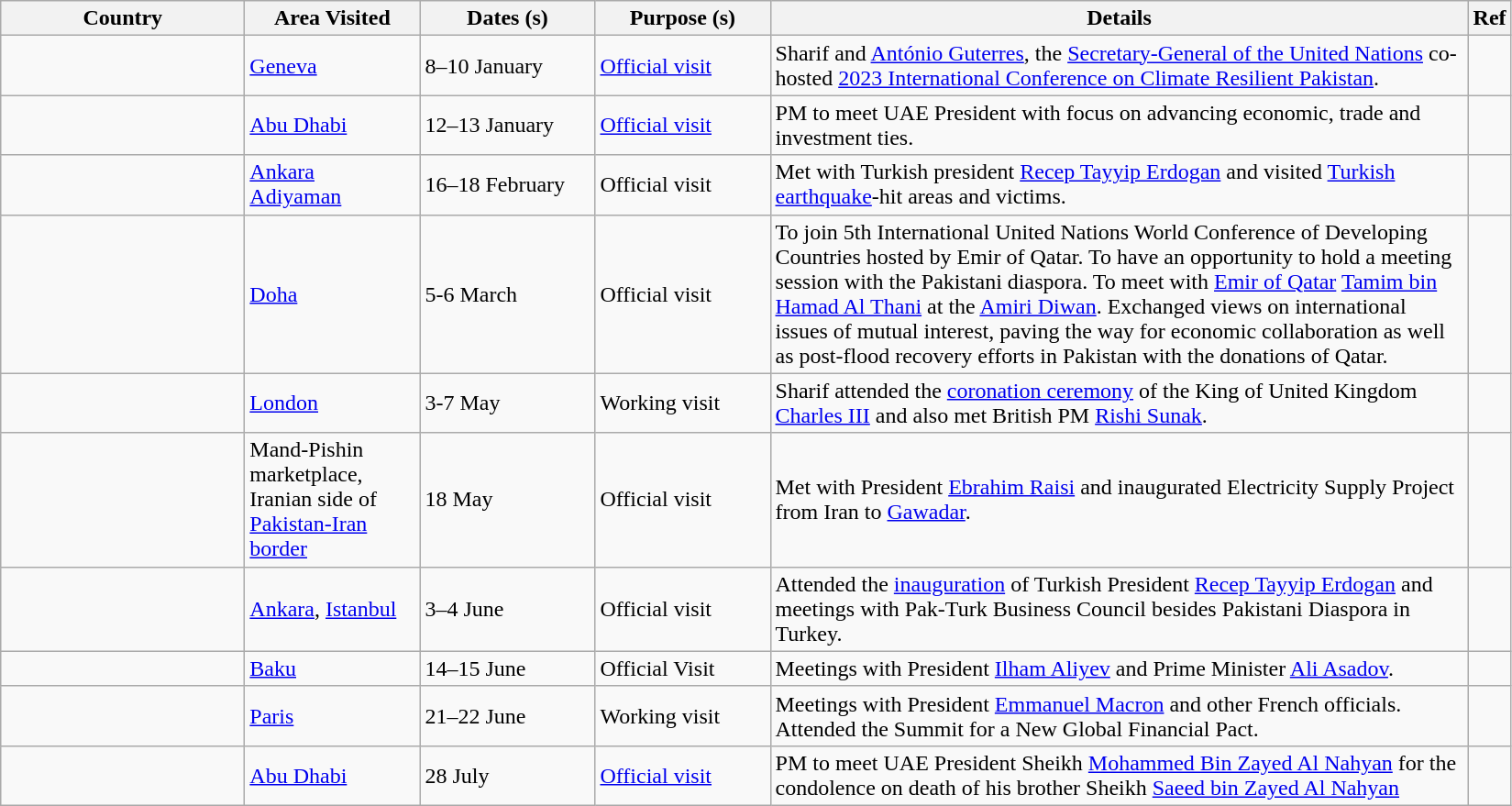<table class="wikitable outercollapse sortable">
<tr>
<th width=170>Country</th>
<th width=120>Area Visited</th>
<th width=120>Dates (s)</th>
<th width=120>Purpose (s)</th>
<th width=500>Details</th>
<th width=20>Ref</th>
</tr>
<tr>
<td></td>
<td><a href='#'>Geneva</a></td>
<td>8–10 January</td>
<td><a href='#'>Official visit</a></td>
<td>Sharif and <a href='#'>António Guterres</a>, the <a href='#'>Secretary-General of the United Nations</a> co-hosted <a href='#'>2023 International Conference on Climate Resilient Pakistan</a>.</td>
<td></td>
</tr>
<tr>
<td></td>
<td><a href='#'>Abu Dhabi</a></td>
<td>12–13 January</td>
<td><a href='#'>Official visit</a></td>
<td>PM to meet UAE President with focus on advancing economic, trade and investment ties.</td>
<td></td>
</tr>
<tr>
<td></td>
<td><a href='#'>Ankara</a><br><a href='#'>Adiyaman</a></td>
<td>16–18 February</td>
<td>Official visit</td>
<td> Met with Turkish president <a href='#'>Recep Tayyip Erdogan</a> and visited <a href='#'>Turkish earthquake</a>-hit areas and victims.</td>
<td></td>
</tr>
<tr>
<td></td>
<td><a href='#'>Doha</a></td>
<td>5-6 March</td>
<td>Official visit</td>
<td> To join 5th International United Nations World Conference of Developing Countries hosted by Emir of Qatar. To have an opportunity to hold a meeting session with the Pakistani diaspora. To meet with <a href='#'>Emir of Qatar</a> <a href='#'>Tamim bin Hamad Al Thani</a> at the <a href='#'>Amiri Diwan</a>. Exchanged views on international issues of mutual interest, paving the way for economic collaboration as well as post-flood recovery efforts in Pakistan with the donations of Qatar.</td>
<td></td>
</tr>
<tr>
<td></td>
<td><a href='#'>London</a></td>
<td>3-7 May</td>
<td>Working visit</td>
<td>Sharif attended the <a href='#'>coronation ceremony</a> of the King of United Kingdom <a href='#'>Charles III</a> and also met British PM <a href='#'>Rishi Sunak</a>.</td>
<td></td>
</tr>
<tr>
<td></td>
<td>Mand-Pishin marketplace, Iranian side of <a href='#'>Pakistan-Iran border</a></td>
<td>18 May</td>
<td>Official visit</td>
<td> Met with President <a href='#'>Ebrahim Raisi</a> and inaugurated Electricity Supply Project from Iran to <a href='#'>Gawadar</a>.</td>
<td></td>
</tr>
<tr>
<td></td>
<td><a href='#'>Ankara</a>, <a href='#'>Istanbul</a></td>
<td>3–4 June</td>
<td>Official visit</td>
<td> Attended the <a href='#'>inauguration</a> of Turkish President <a href='#'>Recep Tayyip Erdogan</a> and meetings with Pak-Turk Business Council besides Pakistani Diaspora in Turkey.</td>
<td></td>
</tr>
<tr>
<td></td>
<td><a href='#'>Baku</a></td>
<td>14–15 June</td>
<td>Official Visit</td>
<td> Meetings with President <a href='#'>Ilham Aliyev</a> and Prime Minister <a href='#'>Ali Asadov</a>.</td>
<td></td>
</tr>
<tr>
<td></td>
<td><a href='#'>Paris</a></td>
<td>21–22 June</td>
<td>Working visit</td>
<td> Meetings with President <a href='#'>Emmanuel Macron</a> and other French officials. Attended the Summit for a New Global Financial Pact.</td>
<td></td>
</tr>
<tr>
<td></td>
<td><a href='#'>Abu Dhabi</a></td>
<td>28 July</td>
<td><a href='#'>Official visit</a></td>
<td>PM to meet UAE President Sheikh <a href='#'>Mohammed Bin Zayed Al Nahyan</a> for the condolence on death of his brother Sheikh <a href='#'>Saeed bin Zayed Al Nahyan</a></td>
<td></td>
</tr>
</table>
